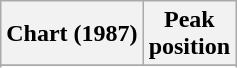<table class="wikitable sortable">
<tr>
<th>Chart (1987)</th>
<th>Peak<br>position</th>
</tr>
<tr>
</tr>
<tr>
</tr>
</table>
